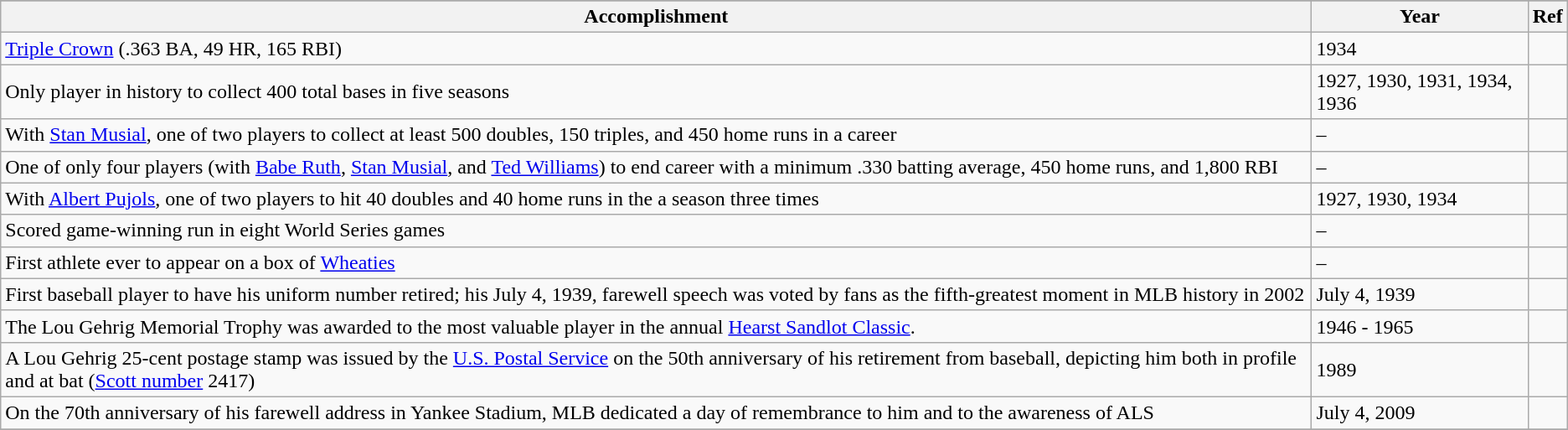<table class="wikitable" style=text-align:left>
<tr>
</tr>
<tr style="background:#efefef;">
<th>Accomplishment</th>
<th>Year</th>
<th>Ref</th>
</tr>
<tr>
<td><a href='#'>Triple Crown</a> (.363 BA, 49 HR, 165 RBI)</td>
<td>1934</td>
<td></td>
</tr>
<tr>
<td>Only player in history to collect 400 total bases in five seasons</td>
<td>1927, 1930, 1931, 1934, 1936</td>
<td></td>
</tr>
<tr>
<td>With <a href='#'>Stan Musial</a>, one of two players to collect at least 500 doubles, 150 triples, and 450 home runs in a career</td>
<td>–</td>
<td></td>
</tr>
<tr>
<td>One of only four players (with <a href='#'>Babe Ruth</a>, <a href='#'>Stan Musial</a>, and <a href='#'>Ted Williams</a>) to end career with a minimum .330 batting average, 450 home runs, and 1,800 RBI</td>
<td>–</td>
<td></td>
</tr>
<tr>
<td>With <a href='#'>Albert Pujols</a>, one of two players to hit 40 doubles and 40 home runs in the a season three times</td>
<td>1927, 1930, 1934</td>
<td></td>
</tr>
<tr>
<td>Scored game-winning run in eight World Series games</td>
<td>–</td>
<td></td>
</tr>
<tr>
<td>First athlete ever to appear on a box of <a href='#'>Wheaties</a></td>
<td>–</td>
<td></td>
</tr>
<tr>
<td>First baseball player to have his uniform number retired; his July 4, 1939, farewell speech was voted by fans as the fifth-greatest moment in MLB history in 2002</td>
<td>July 4, 1939</td>
<td></td>
</tr>
<tr>
<td>The Lou Gehrig Memorial Trophy was awarded to the most valuable player in the annual <a href='#'>Hearst Sandlot Classic</a>.</td>
<td>1946 - 1965</td>
<td></td>
</tr>
<tr>
<td>A Lou Gehrig 25-cent postage stamp was issued by the <a href='#'>U.S. Postal Service</a> on the 50th anniversary of his retirement from baseball, depicting him both in profile and at bat (<a href='#'>Scott number</a> 2417)</td>
<td>1989</td>
<td></td>
</tr>
<tr number (4) Baseball.>
<td>On the 70th anniversary of his farewell address in Yankee Stadium, MLB dedicated a day of remembrance to him and to the awareness of ALS</td>
<td>July 4, 2009</td>
<td></td>
</tr>
<tr>
</tr>
</table>
